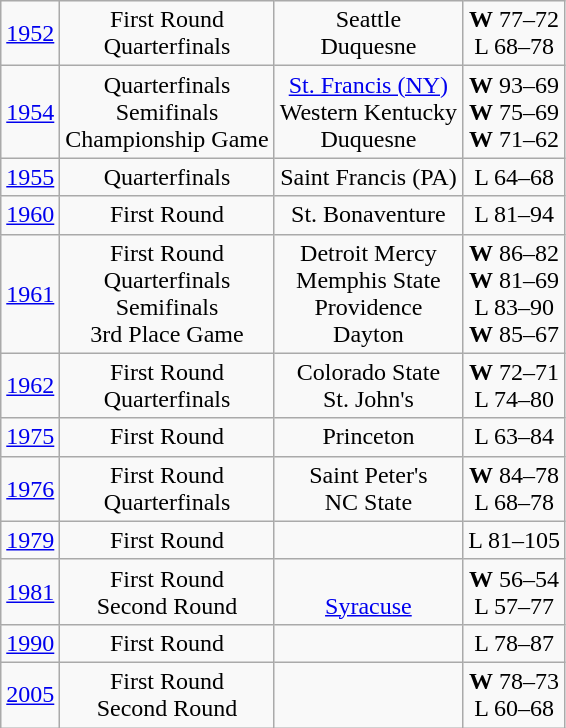<table class="wikitable" style="text-align:center">
<tr>
<td><a href='#'>1952</a></td>
<td>First Round<br>Quarterfinals</td>
<td>Seattle<br>Duquesne</td>
<td><strong>W</strong> 77–72<br>L 68–78</td>
</tr>
<tr>
<td><a href='#'>1954</a></td>
<td>Quarterfinals<br>Semifinals<br>Championship Game</td>
<td><a href='#'>St. Francis (NY)</a><br>Western Kentucky<br>Duquesne</td>
<td><strong>W</strong> 93–69<br><strong>W</strong> 75–69<br><strong>W</strong> 71–62</td>
</tr>
<tr>
<td><a href='#'>1955</a></td>
<td>Quarterfinals</td>
<td>Saint Francis (PA)</td>
<td>L 64–68</td>
</tr>
<tr>
<td><a href='#'>1960</a></td>
<td>First Round</td>
<td>St. Bonaventure</td>
<td>L 81–94</td>
</tr>
<tr>
<td><a href='#'>1961</a></td>
<td>First Round<br>Quarterfinals<br>Semifinals<br>3rd Place Game</td>
<td>Detroit Mercy<br>Memphis State<br>Providence<br>Dayton</td>
<td><strong>W</strong> 86–82<br><strong>W</strong> 81–69<br>L 83–90<br><strong>W</strong> 85–67</td>
</tr>
<tr>
<td><a href='#'>1962</a></td>
<td>First Round<br>Quarterfinals</td>
<td>Colorado State<br>St. John's</td>
<td><strong>W</strong> 72–71<br>L 74–80</td>
</tr>
<tr>
<td><a href='#'>1975</a></td>
<td>First Round</td>
<td>Princeton</td>
<td>L 63–84</td>
</tr>
<tr>
<td><a href='#'>1976</a></td>
<td>First Round<br>Quarterfinals</td>
<td>Saint Peter's<br>NC State</td>
<td><strong>W</strong> 84–78<br>L 68–78</td>
</tr>
<tr>
<td><a href='#'>1979</a></td>
<td>First Round</td>
<td></td>
<td>L 81–105</td>
</tr>
<tr>
<td><a href='#'>1981</a></td>
<td>First Round<br>Second Round</td>
<td><br><a href='#'>Syracuse</a></td>
<td><strong>W</strong> 56–54<br>L 57–77</td>
</tr>
<tr>
<td><a href='#'>1990</a></td>
<td>First Round</td>
<td></td>
<td>L 78–87</td>
</tr>
<tr>
<td><a href='#'>2005</a></td>
<td>First Round<br>Second Round</td>
<td><br></td>
<td><strong>W</strong> 78–73<br>L 60–68</td>
</tr>
</table>
